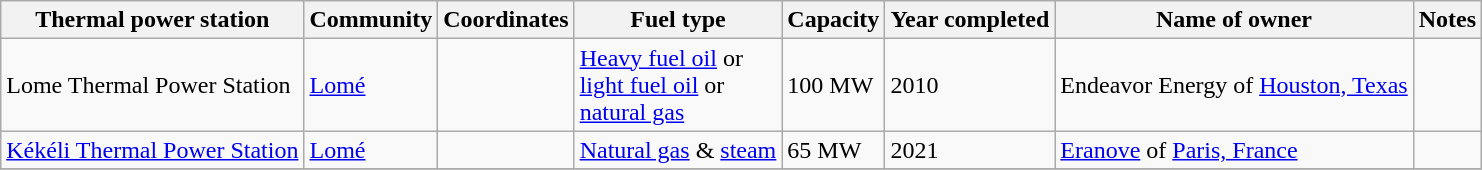<table class="wikitable sortable">
<tr>
<th>Thermal power station</th>
<th>Community</th>
<th>Coordinates</th>
<th>Fuel type</th>
<th>Capacity</th>
<th>Year completed</th>
<th>Name of owner</th>
<th>Notes</th>
</tr>
<tr>
<td>Lome Thermal Power Station</td>
<td><a href='#'>Lomé</a></td>
<td></td>
<td><a href='#'>Heavy fuel oil</a> or<br><a href='#'>light fuel oil</a> or<br><a href='#'>natural gas</a></td>
<td>100 MW</td>
<td>2010</td>
<td>Endeavor Energy of <a href='#'>Houston, Texas</a></td>
<td></td>
</tr>
<tr>
<td><a href='#'>Kékéli Thermal Power Station</a></td>
<td><a href='#'>Lomé</a></td>
<td></td>
<td><a href='#'>Natural gas</a> & <a href='#'>steam</a></td>
<td>65 MW</td>
<td>2021</td>
<td><a href='#'>Eranove</a> of <a href='#'>Paris, France</a></td>
<td></td>
</tr>
<tr>
</tr>
</table>
